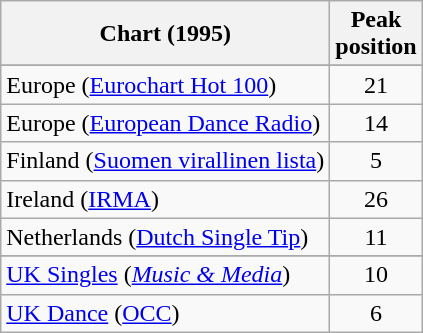<table class="wikitable sortable">
<tr>
<th>Chart (1995)</th>
<th>Peak<br>position</th>
</tr>
<tr>
</tr>
<tr>
</tr>
<tr>
<td>Europe (<a href='#'>Eurochart Hot 100</a>)</td>
<td align="center">21</td>
</tr>
<tr>
<td>Europe (<a href='#'>European Dance Radio</a>)</td>
<td align="center">14</td>
</tr>
<tr>
<td>Finland (<a href='#'>Suomen virallinen lista</a>)</td>
<td align="center">5</td>
</tr>
<tr>
<td>Ireland (<a href='#'>IRMA</a>)</td>
<td align="center">26</td>
</tr>
<tr>
<td>Netherlands (<a href='#'>Dutch Single Tip</a>)</td>
<td align="center">11</td>
</tr>
<tr>
</tr>
<tr>
</tr>
<tr>
</tr>
<tr>
</tr>
<tr>
<td><a href='#'>UK Singles</a> (<em><a href='#'>Music & Media</a></em>)</td>
<td align="center">10</td>
</tr>
<tr>
<td><a href='#'>UK Dance</a> (<a href='#'>OCC</a>)</td>
<td align="center">6</td>
</tr>
</table>
